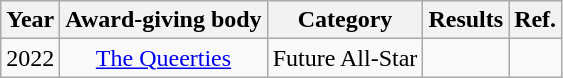<table class="wikitable sortable" >
<tr>
<th>Year</th>
<th>Award-giving body</th>
<th>Category</th>
<th>Results</th>
<th>Ref.</th>
</tr>
<tr>
<td style="text-align:center">2022</td>
<td style="text-align:center"><a href='#'>The Queerties</a></td>
<td style="text-align:center">Future All-Star</td>
<td></td>
<td style="text-align:center"></td>
</tr>
</table>
